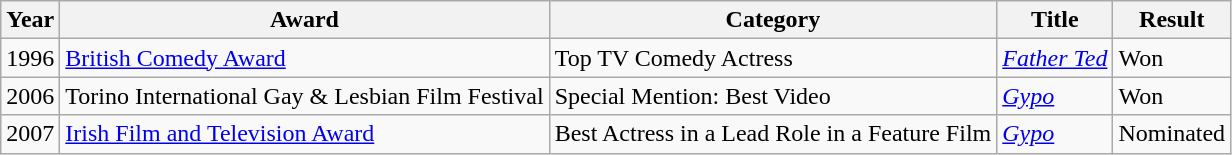<table class="wikitable sortable">
<tr>
<th>Year</th>
<th>Award</th>
<th>Category</th>
<th>Title</th>
<th>Result</th>
</tr>
<tr>
<td>1996</td>
<td><a href='#'>British Comedy Award</a></td>
<td>Top TV Comedy Actress</td>
<td><em><a href='#'>Father Ted</a></em></td>
<td>Won</td>
</tr>
<tr>
<td>2006</td>
<td>Torino International Gay & Lesbian Film Festival</td>
<td>Special Mention: Best Video</td>
<td><em><a href='#'>Gypo</a></em></td>
<td>Won</td>
</tr>
<tr>
<td>2007</td>
<td><a href='#'>Irish Film and Television Award</a></td>
<td>Best Actress in a Lead Role in a Feature Film</td>
<td><em><a href='#'>Gypo</a></em></td>
<td>Nominated</td>
</tr>
</table>
